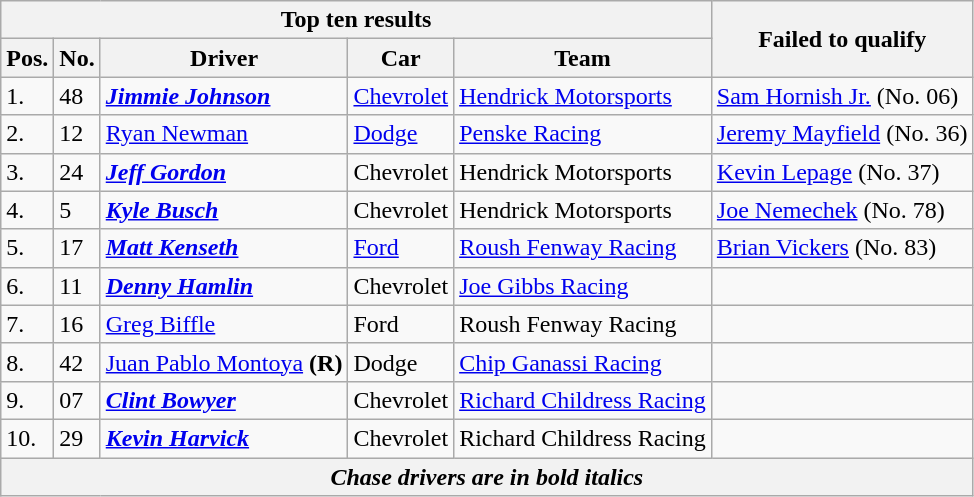<table class="wikitable">
<tr>
<th colspan=5>Top ten results</th>
<th rowspan=2>Failed to qualify</th>
</tr>
<tr>
<th>Pos.</th>
<th>No.</th>
<th>Driver</th>
<th>Car</th>
<th>Team</th>
</tr>
<tr>
<td>1.</td>
<td>48</td>
<td><strong><em><a href='#'>Jimmie Johnson</a></em></strong></td>
<td><a href='#'>Chevrolet</a></td>
<td><a href='#'>Hendrick Motorsports</a></td>
<td><a href='#'>Sam Hornish Jr.</a> (No. 06)</td>
</tr>
<tr>
<td>2.</td>
<td>12</td>
<td><a href='#'>Ryan Newman</a></td>
<td><a href='#'>Dodge</a></td>
<td><a href='#'>Penske Racing</a></td>
<td><a href='#'>Jeremy Mayfield</a> (No. 36)</td>
</tr>
<tr>
<td>3.</td>
<td>24</td>
<td><strong><em><a href='#'>Jeff Gordon</a></em></strong></td>
<td>Chevrolet</td>
<td>Hendrick Motorsports</td>
<td><a href='#'>Kevin Lepage</a> (No. 37)</td>
</tr>
<tr>
<td>4.</td>
<td>5</td>
<td><strong><em><a href='#'>Kyle Busch</a></em></strong></td>
<td>Chevrolet</td>
<td>Hendrick Motorsports</td>
<td><a href='#'>Joe Nemechek</a> (No. 78)</td>
</tr>
<tr>
<td>5.</td>
<td>17</td>
<td><strong><em><a href='#'>Matt Kenseth</a></em></strong></td>
<td><a href='#'>Ford</a></td>
<td><a href='#'>Roush Fenway Racing</a></td>
<td><a href='#'>Brian Vickers</a> (No. 83)</td>
</tr>
<tr>
<td>6.</td>
<td>11</td>
<td><strong><em><a href='#'>Denny Hamlin</a></em></strong></td>
<td>Chevrolet</td>
<td><a href='#'>Joe Gibbs Racing</a></td>
<td></td>
</tr>
<tr>
<td>7.</td>
<td>16</td>
<td><a href='#'>Greg Biffle</a></td>
<td>Ford</td>
<td>Roush Fenway Racing</td>
<td></td>
</tr>
<tr>
<td>8.</td>
<td>42</td>
<td><a href='#'>Juan Pablo Montoya</a> <strong>(R)</strong></td>
<td>Dodge</td>
<td><a href='#'>Chip Ganassi Racing</a></td>
<td></td>
</tr>
<tr>
<td>9.</td>
<td>07</td>
<td><strong><em><a href='#'>Clint Bowyer</a></em></strong></td>
<td>Chevrolet</td>
<td><a href='#'>Richard Childress Racing</a></td>
<td></td>
</tr>
<tr>
<td>10.</td>
<td>29</td>
<td><strong><em><a href='#'>Kevin Harvick</a></em></strong></td>
<td>Chevrolet</td>
<td>Richard Childress Racing</td>
<td></td>
</tr>
<tr>
<th colspan=6><em>Chase drivers are in <strong>bold italics<strong><em></th>
</tr>
</table>
